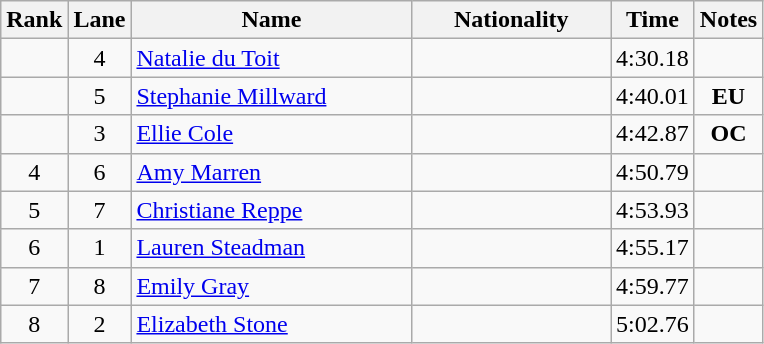<table class="wikitable sortable" style="text-align:center">
<tr>
<th>Rank</th>
<th>Lane</th>
<th style="width:180px">Name</th>
<th style="width:125px">Nationality</th>
<th>Time</th>
<th>Notes</th>
</tr>
<tr>
<td></td>
<td>4</td>
<td style="text-align:left;"><a href='#'>Natalie du Toit</a></td>
<td style="text-align:left;"></td>
<td>4:30.18</td>
<td></td>
</tr>
<tr>
<td></td>
<td>5</td>
<td style="text-align:left;"><a href='#'>Stephanie Millward</a></td>
<td style="text-align:left;"></td>
<td>4:40.01</td>
<td><strong>EU</strong></td>
</tr>
<tr>
<td></td>
<td>3</td>
<td style="text-align:left;"><a href='#'>Ellie Cole</a></td>
<td style="text-align:left;"></td>
<td>4:42.87</td>
<td><strong>OC</strong></td>
</tr>
<tr>
<td>4</td>
<td>6</td>
<td style="text-align:left;"><a href='#'>Amy Marren</a></td>
<td style="text-align:left;"></td>
<td>4:50.79</td>
<td></td>
</tr>
<tr>
<td>5</td>
<td>7</td>
<td style="text-align:left;"><a href='#'>Christiane Reppe</a></td>
<td style="text-align:left;"></td>
<td>4:53.93</td>
<td></td>
</tr>
<tr>
<td>6</td>
<td>1</td>
<td style="text-align:left;"><a href='#'>Lauren Steadman</a></td>
<td style="text-align:left;"></td>
<td>4:55.17</td>
<td></td>
</tr>
<tr>
<td>7</td>
<td>8</td>
<td style="text-align:left;"><a href='#'>Emily Gray</a></td>
<td style="text-align:left;"></td>
<td>4:59.77</td>
<td></td>
</tr>
<tr>
<td>8</td>
<td>2</td>
<td style="text-align:left;"><a href='#'>Elizabeth Stone</a></td>
<td style="text-align:left;"></td>
<td>5:02.76</td>
<td></td>
</tr>
</table>
